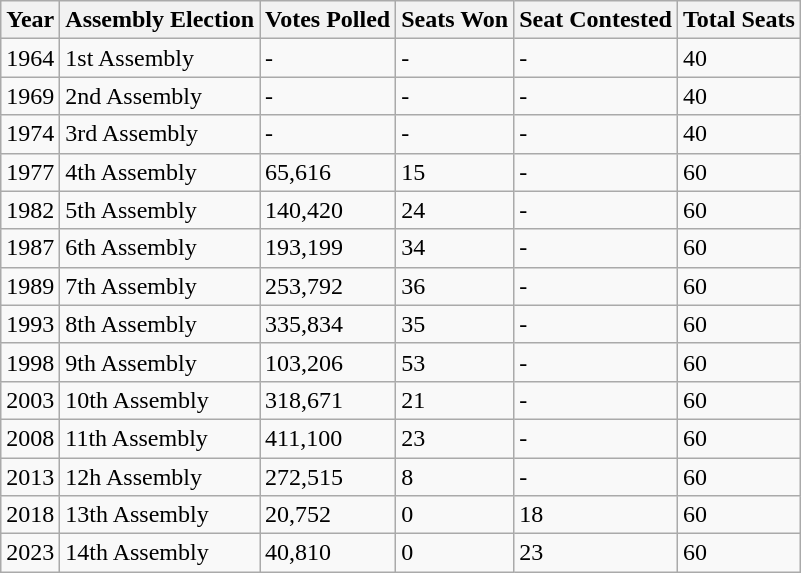<table class="wikitable">
<tr>
<th>Year</th>
<th>Assembly Election</th>
<th>Votes Polled</th>
<th>Seats Won</th>
<th>Seat Contested</th>
<th>Total Seats</th>
</tr>
<tr>
<td>1964</td>
<td>1st Assembly</td>
<td>-</td>
<td>-</td>
<td>-</td>
<td>40</td>
</tr>
<tr>
<td>1969</td>
<td>2nd Assembly</td>
<td>-</td>
<td>-</td>
<td>-</td>
<td>40</td>
</tr>
<tr>
<td>1974</td>
<td>3rd Assembly</td>
<td>-</td>
<td>-</td>
<td>-</td>
<td>40</td>
</tr>
<tr>
<td>1977</td>
<td>4th Assembly</td>
<td>65,616</td>
<td>15</td>
<td>-</td>
<td>60</td>
</tr>
<tr>
<td>1982</td>
<td>5th Assembly</td>
<td>140,420</td>
<td>24</td>
<td>-</td>
<td>60</td>
</tr>
<tr>
<td>1987</td>
<td>6th Assembly</td>
<td>193,199</td>
<td>34</td>
<td>-</td>
<td>60</td>
</tr>
<tr>
<td>1989</td>
<td>7th Assembly</td>
<td>253,792</td>
<td>36</td>
<td>-</td>
<td>60</td>
</tr>
<tr>
<td>1993</td>
<td>8th Assembly</td>
<td>335,834</td>
<td>35</td>
<td>-</td>
<td>60</td>
</tr>
<tr>
<td>1998</td>
<td>9th Assembly</td>
<td>103,206</td>
<td>53</td>
<td>-</td>
<td>60</td>
</tr>
<tr>
<td>2003</td>
<td>10th Assembly</td>
<td>318,671</td>
<td>21</td>
<td>-</td>
<td>60</td>
</tr>
<tr>
<td>2008</td>
<td>11th Assembly</td>
<td>411,100</td>
<td>23</td>
<td>-</td>
<td>60</td>
</tr>
<tr>
<td>2013</td>
<td>12h Assembly</td>
<td>272,515</td>
<td>8</td>
<td>-</td>
<td>60</td>
</tr>
<tr>
<td>2018</td>
<td>13th Assembly</td>
<td>20,752</td>
<td>0</td>
<td>18</td>
<td>60</td>
</tr>
<tr>
<td>2023</td>
<td>14th Assembly</td>
<td>40,810</td>
<td>0</td>
<td>23</td>
<td>60</td>
</tr>
</table>
